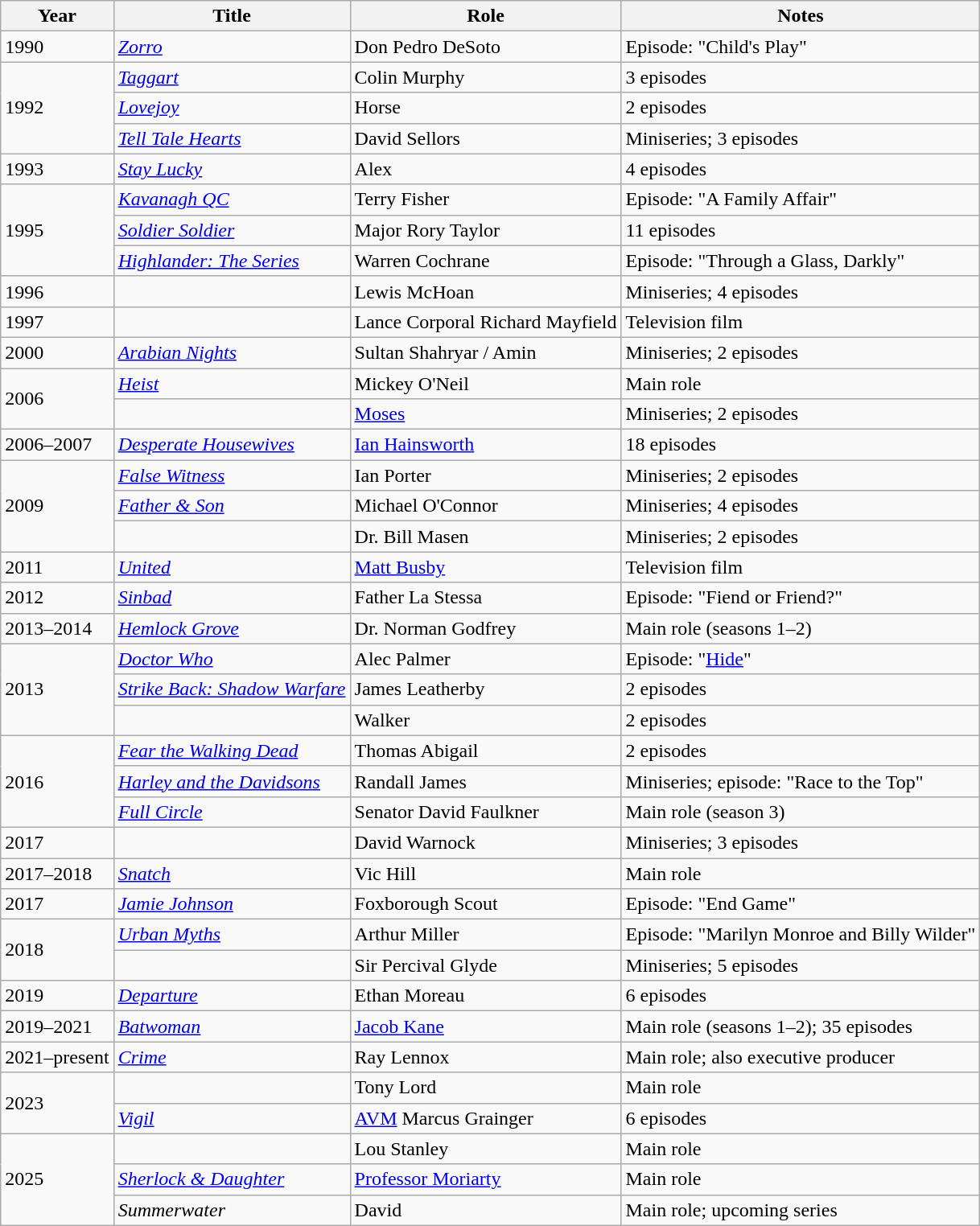<table class="wikitable sortable">
<tr>
<th>Year</th>
<th>Title</th>
<th>Role</th>
<th class="unsortable">Notes</th>
</tr>
<tr>
<td>1990</td>
<td><em><a href='#'>Zorro</a></em></td>
<td>Don Pedro DeSoto</td>
<td>Episode: "Child's Play"</td>
</tr>
<tr>
<td rowspan="3">1992</td>
<td><em><a href='#'>Taggart</a></em></td>
<td>Colin Murphy</td>
<td>3 episodes</td>
</tr>
<tr>
<td><em><a href='#'>Lovejoy</a></em></td>
<td>Horse</td>
<td>2 episodes</td>
</tr>
<tr>
<td><em><a href='#'>Tell Tale Hearts</a></em></td>
<td>David Sellors</td>
<td>Miniseries; 3 episodes</td>
</tr>
<tr>
<td>1993</td>
<td><em><a href='#'>Stay Lucky</a></em></td>
<td>Alex</td>
<td>4 episodes</td>
</tr>
<tr>
<td rowspan="3">1995</td>
<td><em><a href='#'>Kavanagh QC</a></em></td>
<td>Terry Fisher</td>
<td>Episode: "A Family Affair"</td>
</tr>
<tr>
<td><em><a href='#'>Soldier Soldier</a></em></td>
<td>Major Rory Taylor</td>
<td>11 episodes</td>
</tr>
<tr>
<td><em><a href='#'>Highlander: The Series</a></em></td>
<td>Warren Cochrane</td>
<td>Episode: "Through a Glass, Darkly"</td>
</tr>
<tr>
<td>1996</td>
<td><em></em></td>
<td>Lewis McHoan</td>
<td>Miniseries; 4 episodes</td>
</tr>
<tr>
<td>1997</td>
<td><em></em></td>
<td>Lance Corporal Richard Mayfield</td>
<td>Television film</td>
</tr>
<tr>
<td>2000</td>
<td><em><a href='#'>Arabian Nights</a></em></td>
<td>Sultan Shahryar / Amin</td>
<td>Miniseries; 2 episodes</td>
</tr>
<tr>
<td rowspan="2">2006</td>
<td><em><a href='#'>Heist</a></em></td>
<td>Mickey O'Neil</td>
<td>Main role</td>
</tr>
<tr>
<td><em></em></td>
<td><a href='#'>Moses</a></td>
<td>Miniseries; 2 episodes</td>
</tr>
<tr>
<td>2006–2007</td>
<td><em><a href='#'>Desperate Housewives</a></em></td>
<td><a href='#'>Ian Hainsworth</a></td>
<td>18 episodes</td>
</tr>
<tr>
<td rowspan="3">2009</td>
<td><em><a href='#'>False Witness</a></em></td>
<td>Ian Porter</td>
<td>Miniseries; 2 episodes</td>
</tr>
<tr>
<td><em><a href='#'>Father & Son</a></em></td>
<td>Michael O'Connor</td>
<td>Miniseries; 4 episodes</td>
</tr>
<tr>
<td><em></em></td>
<td>Dr. Bill Masen</td>
<td>Miniseries; 2 episodes</td>
</tr>
<tr>
<td>2011</td>
<td><em><a href='#'>United</a></em></td>
<td><a href='#'>Matt Busby</a></td>
<td>Television film</td>
</tr>
<tr>
<td>2012</td>
<td><em><a href='#'>Sinbad</a></em></td>
<td>Father La Stessa</td>
<td>Episode: "Fiend or Friend?"</td>
</tr>
<tr>
<td>2013–2014</td>
<td><em><a href='#'>Hemlock Grove</a></em></td>
<td>Dr. Norman Godfrey</td>
<td>Main role (seasons 1–2)</td>
</tr>
<tr>
<td rowspan="3">2013</td>
<td><em><a href='#'>Doctor Who</a></em></td>
<td>Alec Palmer</td>
<td>Episode: "<a href='#'>Hide</a>"</td>
</tr>
<tr>
<td><em><a href='#'>Strike Back: Shadow Warfare</a></em></td>
<td>James Leatherby</td>
<td>2 episodes</td>
</tr>
<tr>
<td><em></em></td>
<td>Walker</td>
<td>2 episodes</td>
</tr>
<tr>
<td rowspan="3">2016</td>
<td><em><a href='#'>Fear the Walking Dead</a></em></td>
<td>Thomas Abigail</td>
<td>2 episodes</td>
</tr>
<tr>
<td><em><a href='#'>Harley and the Davidsons</a></em></td>
<td>Randall James</td>
<td>Miniseries; episode: "Race to the Top"</td>
</tr>
<tr>
<td><em><a href='#'>Full Circle</a></em></td>
<td>Senator David Faulkner</td>
<td>Main role (season 3)</td>
</tr>
<tr>
<td>2017</td>
<td><em></em></td>
<td>David Warnock</td>
<td>Miniseries; 3 episodes</td>
</tr>
<tr>
<td>2017–2018</td>
<td><em><a href='#'>Snatch</a></em></td>
<td>Vic Hill</td>
<td>Main role</td>
</tr>
<tr>
<td>2017</td>
<td><em><a href='#'>Jamie Johnson</a></em></td>
<td>Foxborough Scout</td>
<td>Episode: "End Game"</td>
</tr>
<tr>
<td rowspan="2">2018</td>
<td><em><a href='#'>Urban Myths</a></em></td>
<td>Arthur Miller</td>
<td>Episode: "Marilyn Monroe and Billy Wilder"</td>
</tr>
<tr>
<td><em></em></td>
<td>Sir Percival Glyde</td>
<td>Miniseries; 5 episodes</td>
</tr>
<tr>
<td>2019</td>
<td><em><a href='#'>Departure</a></em></td>
<td>Ethan Moreau</td>
<td>6 episodes</td>
</tr>
<tr>
<td>2019–2021</td>
<td><em><a href='#'>Batwoman</a></em></td>
<td><a href='#'>Jacob Kane</a></td>
<td>Main role (seasons 1–2); 35 episodes</td>
</tr>
<tr>
<td>2021–present</td>
<td><em><a href='#'>Crime</a></em></td>
<td>Ray Lennox</td>
<td>Main role; also executive producer</td>
</tr>
<tr>
<td rowspan="2">2023</td>
<td><em></em></td>
<td>Tony Lord</td>
<td>Main role</td>
</tr>
<tr>
<td><em><a href='#'>Vigil</a></em></td>
<td><a href='#'>AVM</a> Marcus Grainger</td>
<td>6 episodes</td>
</tr>
<tr>
<td rowspan="3">2025</td>
<td><em></em></td>
<td>Lou Stanley</td>
<td>Main role</td>
</tr>
<tr>
<td><em><a href='#'>Sherlock & Daughter</a></em></td>
<td><a href='#'>Professor Moriarty</a></td>
<td>Main role</td>
</tr>
<tr>
<td><em>Summerwater</em></td>
<td>David</td>
<td>Main role; upcoming series</td>
</tr>
</table>
